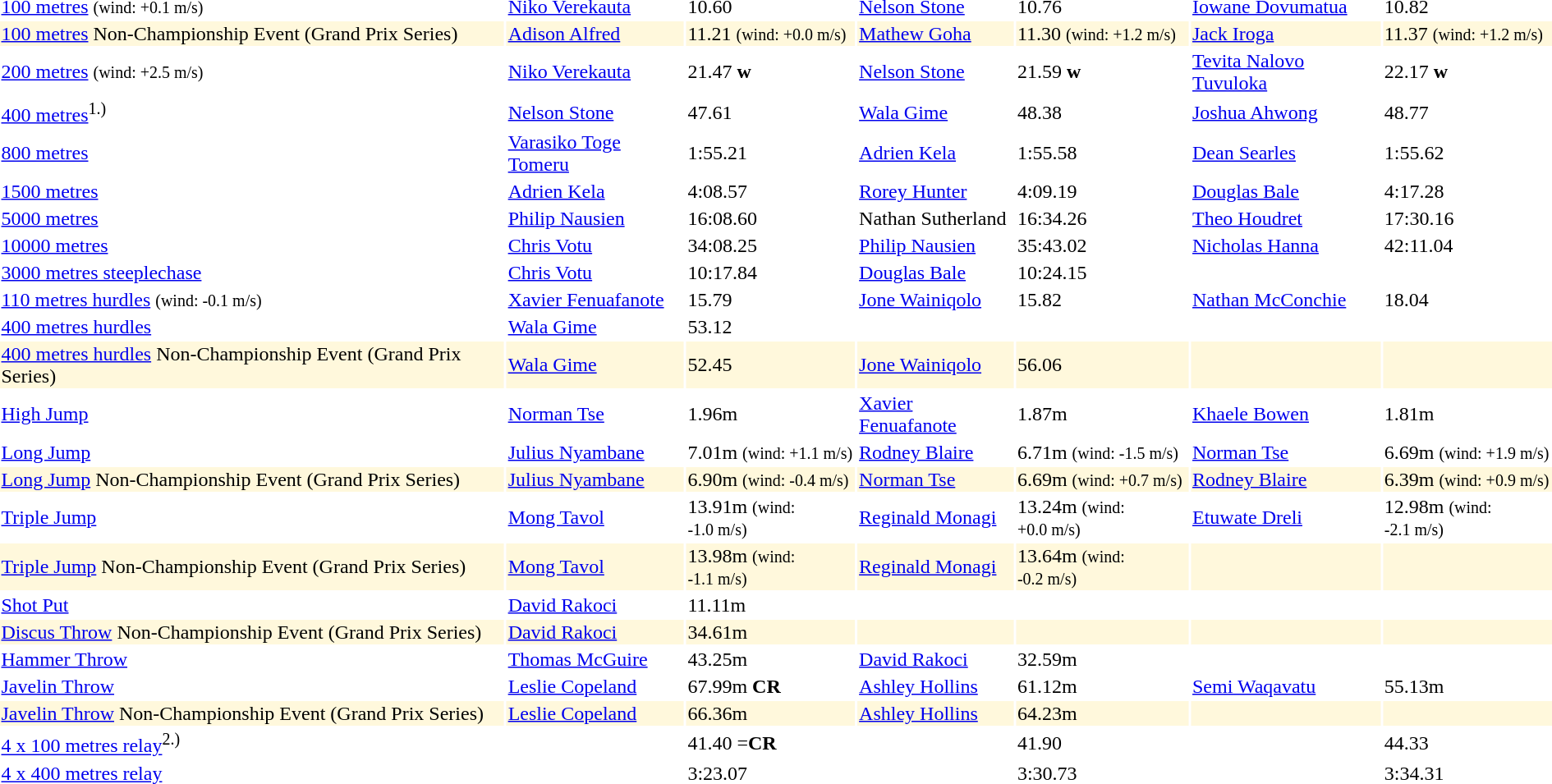<table>
<tr>
<td><a href='#'>100 metres</a> <small>(wind: +0.1 m/s)</small></td>
<td align=left><a href='#'>Niko Verekauta</a> <br> </td>
<td>10.60</td>
<td align=left><a href='#'>Nelson Stone</a> <br> </td>
<td>10.76</td>
<td align=left><a href='#'>Iowane Dovumatua</a> <br> </td>
<td>10.82</td>
</tr>
<tr style="background-color:CornSilk">
<td><a href='#'>100 metres</a> Non-Championship Event (Grand Prix Series)</td>
<td align=left><a href='#'>Adison Alfred</a> <br> </td>
<td>11.21 <small>(wind: +0.0 m/s)</small></td>
<td align=left><a href='#'>Mathew Goha</a> <br> </td>
<td>11.30 <small>(wind: +1.2 m/s)</small></td>
<td align=left><a href='#'>Jack Iroga</a> <br> </td>
<td>11.37 <small>(wind: +1.2 m/s)</small></td>
</tr>
<tr>
<td><a href='#'>200 metres</a> <small>(wind: +2.5 m/s)</small></td>
<td align=left><a href='#'>Niko Verekauta</a> <br> </td>
<td>21.47 <strong>w</strong></td>
<td align=left><a href='#'>Nelson Stone</a> <br> </td>
<td>21.59 <strong>w</strong></td>
<td align=left><a href='#'>Tevita Nalovo Tuvuloka</a> <br> </td>
<td>22.17 <strong>w</strong></td>
</tr>
<tr>
<td><a href='#'>400 metres</a><sup>1.)</sup></td>
<td align=left><a href='#'>Nelson Stone</a> <br> </td>
<td>47.61</td>
<td align=left><a href='#'>Wala Gime</a> <br> </td>
<td>48.38</td>
<td align=left><a href='#'>Joshua Ahwong</a> <br> </td>
<td>48.77</td>
</tr>
<tr>
<td><a href='#'>800 metres</a></td>
<td align=left><a href='#'>Varasiko Toge Tomeru</a> <br> </td>
<td>1:55.21</td>
<td align=left><a href='#'>Adrien Kela</a> <br> </td>
<td>1:55.58</td>
<td align=left><a href='#'>Dean Searles</a> <br> </td>
<td>1:55.62</td>
</tr>
<tr>
<td><a href='#'>1500 metres</a></td>
<td align=left><a href='#'>Adrien Kela</a> <br> </td>
<td>4:08.57</td>
<td align=left><a href='#'>Rorey Hunter</a> <br> </td>
<td>4:09.19</td>
<td align=left><a href='#'>Douglas Bale</a> <br> </td>
<td>4:17.28</td>
</tr>
<tr>
<td><a href='#'>5000 metres</a></td>
<td align=left><a href='#'>Philip Nausien</a> <br> </td>
<td>16:08.60</td>
<td align=left>Nathan Sutherland <br> </td>
<td>16:34.26</td>
<td align=left><a href='#'>Theo Houdret</a> <br> </td>
<td>17:30.16</td>
</tr>
<tr>
<td><a href='#'>10000 metres</a></td>
<td align=left><a href='#'>Chris Votu</a> <br> </td>
<td>34:08.25</td>
<td align=left><a href='#'>Philip Nausien</a> <br> </td>
<td>35:43.02</td>
<td align=left><a href='#'>Nicholas Hanna</a> <br> </td>
<td>42:11.04</td>
</tr>
<tr>
<td><a href='#'>3000 metres steeplechase</a></td>
<td align=left><a href='#'>Chris Votu</a> <br> </td>
<td>10:17.84</td>
<td align=left><a href='#'>Douglas Bale</a> <br> </td>
<td>10:24.15</td>
<td></td>
<td></td>
</tr>
<tr>
<td><a href='#'>110 metres hurdles</a> <small>(wind: -0.1 m/s)</small></td>
<td align=left><a href='#'>Xavier Fenuafanote</a> <br> </td>
<td>15.79</td>
<td align=left><a href='#'>Jone Wainiqolo</a> <br> </td>
<td>15.82</td>
<td align=left><a href='#'>Nathan McConchie</a> <br> </td>
<td>18.04</td>
</tr>
<tr>
<td><a href='#'>400 metres hurdles</a></td>
<td align=left><a href='#'>Wala Gime</a> <br> </td>
<td>53.12</td>
<td></td>
<td></td>
<td></td>
<td></td>
</tr>
<tr style="background-color:CornSilk">
<td><a href='#'>400 metres hurdles</a> Non-Championship Event (Grand Prix Series)</td>
<td align=left><a href='#'>Wala Gime</a> <br> </td>
<td>52.45</td>
<td align=left><a href='#'>Jone Wainiqolo</a> <br> </td>
<td>56.06</td>
<td></td>
<td></td>
</tr>
<tr>
<td><a href='#'>High Jump</a></td>
<td align=left><a href='#'>Norman Tse</a> <br> </td>
<td>1.96m</td>
<td align=left><a href='#'>Xavier Fenuafanote</a> <br> </td>
<td>1.87m</td>
<td align=left><a href='#'>Khaele Bowen</a> <br> </td>
<td>1.81m</td>
</tr>
<tr>
<td><a href='#'>Long Jump</a></td>
<td align=left><a href='#'>Julius Nyambane</a> <br> </td>
<td>7.01m <small>(wind: +1.1 m/s)</small></td>
<td align=left><a href='#'>Rodney Blaire</a> <br> </td>
<td>6.71m <small>(wind: -1.5 m/s)</small></td>
<td align=left><a href='#'>Norman Tse</a> <br> </td>
<td>6.69m <small>(wind: +1.9 m/s)</small></td>
</tr>
<tr style="background-color:CornSilk">
<td><a href='#'>Long Jump</a> Non-Championship Event (Grand Prix Series)</td>
<td align=left><a href='#'>Julius Nyambane</a> <br> </td>
<td>6.90m <small>(wind: -0.4 m/s)</small></td>
<td align=left><a href='#'>Norman Tse</a> <br> </td>
<td>6.69m <small>(wind: +0.7 m/s)</small></td>
<td align=left><a href='#'>Rodney Blaire</a> <br> </td>
<td>6.39m <small>(wind: +0.9 m/s)</small></td>
</tr>
<tr>
<td><a href='#'>Triple Jump</a></td>
<td align=left><a href='#'>Mong Tavol</a> <br> </td>
<td>13.91m <small>(wind: -1.0 m/s)</small></td>
<td align=left><a href='#'>Reginald Monagi</a> <br> </td>
<td>13.24m <small>(wind: +0.0 m/s)</small></td>
<td align=left><a href='#'>Etuwate Dreli</a> <br> </td>
<td>12.98m <small>(wind: -2.1 m/s)</small></td>
</tr>
<tr style="background-color:CornSilk">
<td><a href='#'>Triple Jump</a> Non-Championship Event (Grand Prix Series)</td>
<td align=left><a href='#'>Mong Tavol</a> <br> </td>
<td>13.98m <small>(wind: -1.1 m/s)</small></td>
<td align=left><a href='#'>Reginald Monagi</a> <br> </td>
<td>13.64m <small>(wind: -0.2 m/s)</small></td>
<td></td>
<td></td>
</tr>
<tr>
<td><a href='#'>Shot Put</a></td>
<td align=left><a href='#'>David Rakoci</a> <br> </td>
<td>11.11m</td>
<td></td>
<td></td>
<td></td>
<td></td>
</tr>
<tr style="background-color:CornSilk">
<td><a href='#'>Discus Throw</a> Non-Championship Event (Grand Prix Series)</td>
<td align=left><a href='#'>David Rakoci</a> <br> </td>
<td>34.61m</td>
<td></td>
<td></td>
<td></td>
<td></td>
</tr>
<tr>
<td><a href='#'>Hammer Throw</a></td>
<td align=left><a href='#'>Thomas McGuire</a> <br> </td>
<td>43.25m</td>
<td align=left><a href='#'>David Rakoci</a> <br> </td>
<td>32.59m</td>
<td></td>
<td></td>
</tr>
<tr>
<td><a href='#'>Javelin Throw</a></td>
<td align=left><a href='#'>Leslie Copeland</a> <br> </td>
<td>67.99m <strong>CR</strong></td>
<td align=left><a href='#'>Ashley Hollins</a> <br> </td>
<td>61.12m</td>
<td align=left><a href='#'>Semi Waqavatu</a> <br> </td>
<td>55.13m</td>
</tr>
<tr style="background-color:CornSilk">
<td><a href='#'>Javelin Throw</a> Non-Championship Event (Grand Prix Series)</td>
<td align=left><a href='#'>Leslie Copeland</a> <br> </td>
<td>66.36m</td>
<td align=left><a href='#'>Ashley Hollins</a> <br> </td>
<td>64.23m</td>
<td></td>
<td></td>
</tr>
<tr>
<td><a href='#'>4 x 100 metres relay</a><sup>2.)</sup></td>
<td></td>
<td>41.40 =<strong>CR</strong></td>
<td></td>
<td>41.90</td>
<td></td>
<td>44.33</td>
</tr>
<tr>
<td><a href='#'>4 x 400 metres relay</a></td>
<td></td>
<td>3:23.07</td>
<td></td>
<td>3:30.73</td>
<td></td>
<td>3:34.31</td>
</tr>
</table>
